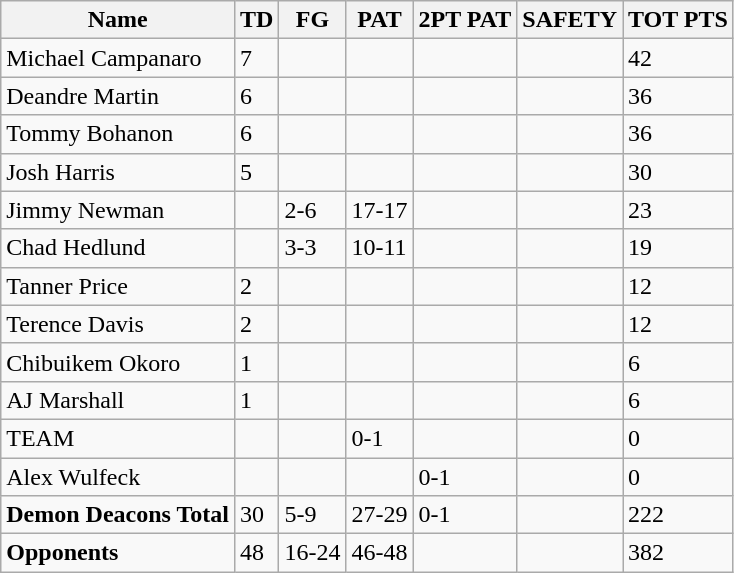<table class="wikitable" style="white-space:nowrap;">
<tr>
<th>Name</th>
<th>TD</th>
<th>FG</th>
<th>PAT</th>
<th>2PT PAT</th>
<th>SAFETY</th>
<th>TOT PTS</th>
</tr>
<tr>
<td>Michael Campanaro</td>
<td>7</td>
<td></td>
<td></td>
<td></td>
<td></td>
<td>42</td>
</tr>
<tr>
<td>Deandre Martin</td>
<td>6</td>
<td></td>
<td></td>
<td></td>
<td></td>
<td>36</td>
</tr>
<tr>
<td>Tommy Bohanon</td>
<td>6</td>
<td></td>
<td></td>
<td></td>
<td></td>
<td>36</td>
</tr>
<tr>
<td>Josh Harris</td>
<td>5</td>
<td></td>
<td></td>
<td></td>
<td></td>
<td>30</td>
</tr>
<tr>
<td>Jimmy Newman</td>
<td></td>
<td>2-6</td>
<td>17-17</td>
<td></td>
<td></td>
<td>23</td>
</tr>
<tr>
<td>Chad Hedlund</td>
<td></td>
<td>3-3</td>
<td>10-11</td>
<td></td>
<td></td>
<td>19</td>
</tr>
<tr>
<td>Tanner Price</td>
<td>2</td>
<td></td>
<td></td>
<td></td>
<td></td>
<td>12</td>
</tr>
<tr>
<td>Terence Davis</td>
<td>2</td>
<td></td>
<td></td>
<td></td>
<td></td>
<td>12</td>
</tr>
<tr>
<td>Chibuikem Okoro</td>
<td>1</td>
<td></td>
<td></td>
<td></td>
<td></td>
<td>6</td>
</tr>
<tr>
<td>AJ Marshall</td>
<td>1</td>
<td></td>
<td></td>
<td></td>
<td></td>
<td>6</td>
</tr>
<tr>
<td>TEAM</td>
<td></td>
<td></td>
<td>0-1</td>
<td></td>
<td></td>
<td>0</td>
</tr>
<tr>
<td>Alex Wulfeck</td>
<td></td>
<td></td>
<td></td>
<td>0-1</td>
<td></td>
<td>0</td>
</tr>
<tr>
<td><strong>Demon Deacons Total</strong></td>
<td>30</td>
<td>5-9</td>
<td>27-29</td>
<td>0-1</td>
<td></td>
<td>222</td>
</tr>
<tr>
<td><strong>Opponents</strong></td>
<td>48</td>
<td>16-24</td>
<td>46-48</td>
<td></td>
<td></td>
<td>382</td>
</tr>
</table>
